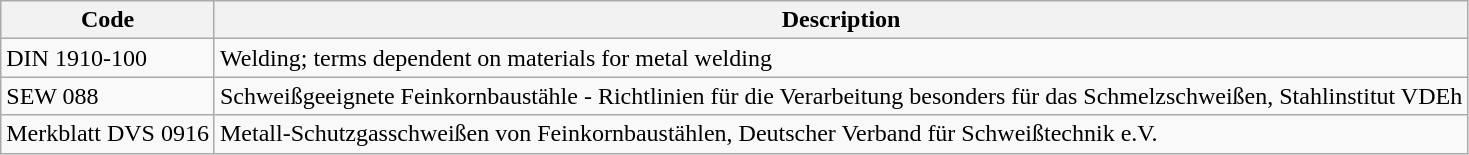<table class="wikitable sortable">
<tr>
<th>Code</th>
<th>Description</th>
</tr>
<tr>
<td>DIN 1910-100</td>
<td>Welding; terms dependent on materials for metal welding</td>
</tr>
<tr>
<td>SEW 088</td>
<td>Schweißgeeignete Feinkornbaustähle - Richtlinien für die Verarbeitung besonders für das Schmelzschweißen, Stahlinstitut VDEh</td>
</tr>
<tr>
<td>Merkblatt DVS 0916</td>
<td>Metall-Schutzgasschweißen von Feinkornbaustählen, Deutscher Verband für Schweißtechnik e.V.</td>
</tr>
</table>
